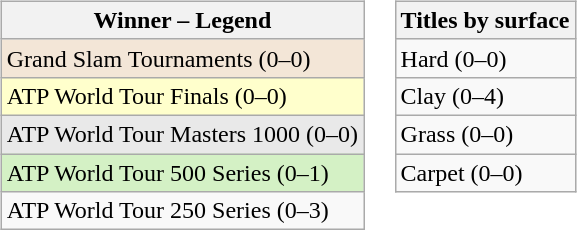<table>
<tr valign=top>
<td><br><table class="wikitable sortable mw-collapsible mw-collapsed">
<tr>
<th>Winner – Legend</th>
</tr>
<tr style="background:#f3e6d7;">
<td>Grand Slam Tournaments (0–0)</td>
</tr>
<tr style="background:#ffc;">
<td>ATP World Tour Finals (0–0)</td>
</tr>
<tr style="background:#e9e9e9;">
<td>ATP World Tour Masters 1000 (0–0)</td>
</tr>
<tr style="background:#d4f1c5;">
<td>ATP World Tour 500 Series (0–1)</td>
</tr>
<tr>
<td>ATP World Tour 250 Series (0–3)</td>
</tr>
</table>
</td>
<td><br><table class="wikitable sortable mw-collapsible mw-collapsed">
<tr>
<th>Titles by surface</th>
</tr>
<tr>
<td>Hard (0–0)</td>
</tr>
<tr>
<td>Clay (0–4)</td>
</tr>
<tr>
<td>Grass (0–0)</td>
</tr>
<tr>
<td>Carpet (0–0)</td>
</tr>
</table>
</td>
</tr>
</table>
